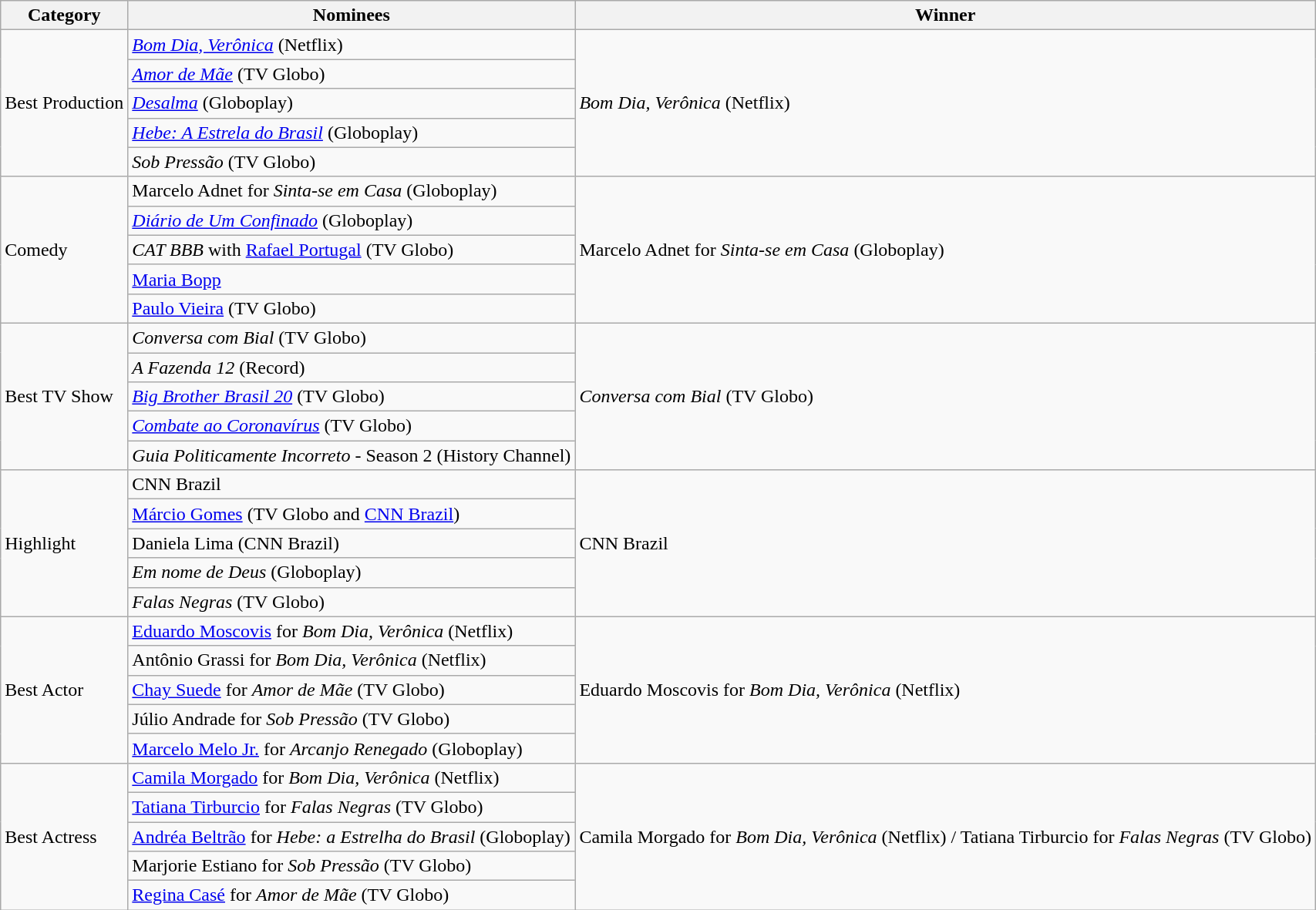<table class="wikitable">
<tr>
<th>Category</th>
<th>Nominees</th>
<th>Winner</th>
</tr>
<tr>
<td rowspan="5">Best Production</td>
<td><em><a href='#'>Bom Dia, Verônica</a></em> (Netflix)</td>
<td rowspan="5"><em>Bom Dia, Verônica</em> (Netflix)</td>
</tr>
<tr>
<td><em><a href='#'>Amor de Mãe</a></em> (TV Globo)</td>
</tr>
<tr>
<td><em><a href='#'>Desalma</a></em> (Globoplay)</td>
</tr>
<tr>
<td><em><a href='#'>Hebe: A Estrela do Brasil</a></em> (Globoplay)</td>
</tr>
<tr>
<td><em>Sob Pressão</em> (TV Globo)</td>
</tr>
<tr>
<td rowspan="5">Comedy</td>
<td>Marcelo Adnet for <em>Sinta-se em Casa</em> (Globoplay)</td>
<td rowspan="5">Marcelo Adnet for <em>Sinta-se em Casa</em> (Globoplay)</td>
</tr>
<tr>
<td><em><a href='#'>Diário de Um Confinado</a></em> (Globoplay)</td>
</tr>
<tr>
<td><em>CAT BBB</em> with <a href='#'>Rafael Portugal</a> (TV Globo)</td>
</tr>
<tr>
<td><a href='#'>Maria Bopp</a></td>
</tr>
<tr>
<td><a href='#'>Paulo Vieira</a> (TV Globo)</td>
</tr>
<tr>
<td rowspan="5">Best TV Show</td>
<td><em>Conversa com Bial</em> (TV Globo)</td>
<td rowspan="5"><em>Conversa com Bial</em> (TV Globo)</td>
</tr>
<tr>
<td><em>A Fazenda 12</em> (Record)</td>
</tr>
<tr>
<td><em><a href='#'>Big Brother Brasil 20</a></em> (TV Globo)</td>
</tr>
<tr>
<td><em><a href='#'>Combate ao Coronavírus</a></em> (TV Globo)</td>
</tr>
<tr>
<td><em>Guia Politicamente Incorreto -</em> Season 2 (History Channel)</td>
</tr>
<tr>
<td rowspan="5">Highlight</td>
<td>CNN Brazil</td>
<td rowspan="5">CNN Brazil</td>
</tr>
<tr>
<td><a href='#'>Márcio Gomes</a> (TV Globo and <a href='#'>CNN Brazil</a>)</td>
</tr>
<tr>
<td>Daniela Lima (CNN Brazil)</td>
</tr>
<tr>
<td><em>Em nome de Deus</em> (Globoplay)</td>
</tr>
<tr>
<td><em>Falas Negras</em> (TV Globo)</td>
</tr>
<tr>
<td rowspan="5">Best Actor</td>
<td><a href='#'>Eduardo Moscovis</a> for <em>Bom Dia, Verônica</em> (Netflix)</td>
<td rowspan="5">Eduardo Moscovis for <em>Bom Dia, Verônica</em> (Netflix)</td>
</tr>
<tr>
<td>Antônio Grassi for <em>Bom Dia, Verônica</em> (Netflix)</td>
</tr>
<tr>
<td><a href='#'>Chay Suede</a> for <em>Amor de Mãe</em> (TV Globo)</td>
</tr>
<tr>
<td>Júlio Andrade for <em>Sob Pressão</em> (TV Globo)</td>
</tr>
<tr>
<td><a href='#'>Marcelo Melo Jr.</a> for <em>Arcanjo Renegado</em> (Globoplay)</td>
</tr>
<tr>
<td rowspan="5">Best Actress</td>
<td><a href='#'>Camila Morgado</a> for <em>Bom Dia, Verônica</em> (Netflix)</td>
<td rowspan="5">Camila Morgado for <em>Bom Dia, Verônica</em> (Netflix) / Tatiana Tirburcio for <em>Falas Negras</em> (TV Globo)</td>
</tr>
<tr>
<td><a href='#'>Tatiana Tirburcio</a> for <em>Falas Negras</em> (TV Globo)</td>
</tr>
<tr>
<td><a href='#'>Andréa Beltrão</a> for <em>Hebe: a Estrelha do Brasil</em> (Globoplay)</td>
</tr>
<tr>
<td>Marjorie Estiano for <em>Sob Pressão</em> (TV Globo)</td>
</tr>
<tr>
<td><a href='#'>Regina Casé</a> for <em>Amor de Mãe</em> (TV Globo)</td>
</tr>
</table>
